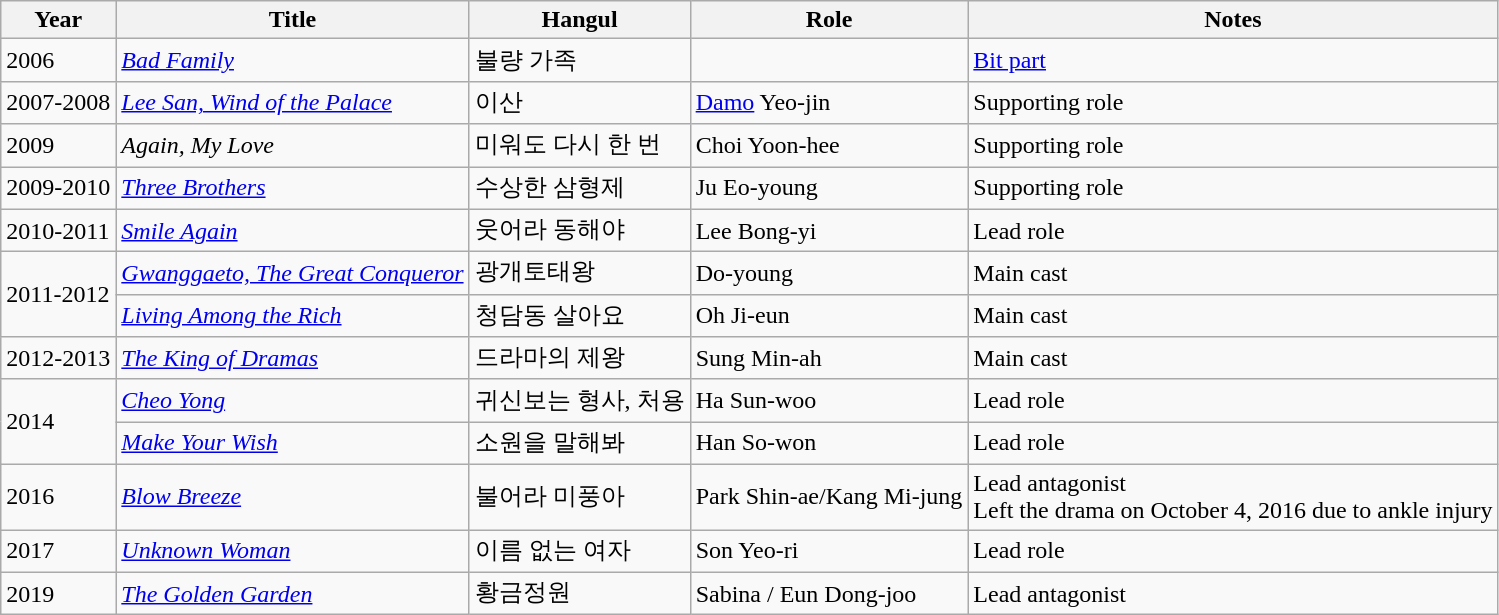<table class = "wikitable">
<tr>
<th>Year</th>
<th>Title</th>
<th>Hangul</th>
<th>Role</th>
<th>Notes</th>
</tr>
<tr>
<td>2006</td>
<td><em><a href='#'>Bad Family</a></em></td>
<td>불량 가족</td>
<td></td>
<td><a href='#'>Bit part</a></td>
</tr>
<tr>
<td>2007-2008</td>
<td><em><a href='#'>Lee San, Wind of the Palace</a></em></td>
<td>이산</td>
<td><a href='#'>Damo</a> Yeo-jin</td>
<td>Supporting role</td>
</tr>
<tr>
<td>2009</td>
<td><em>Again, My Love</em></td>
<td>미워도 다시 한 번</td>
<td>Choi Yoon-hee</td>
<td>Supporting role</td>
</tr>
<tr>
<td>2009-2010</td>
<td><em><a href='#'>Three Brothers</a></em></td>
<td>수상한 삼형제</td>
<td>Ju Eo-young</td>
<td>Supporting role</td>
</tr>
<tr>
<td>2010-2011</td>
<td><em><a href='#'>Smile Again</a></em></td>
<td>웃어라 동해야</td>
<td>Lee Bong-yi</td>
<td>Lead role</td>
</tr>
<tr>
<td rowspan=2>2011-2012</td>
<td><em><a href='#'>Gwanggaeto, The Great Conqueror</a></em></td>
<td>광개토태왕</td>
<td>Do-young</td>
<td>Main cast</td>
</tr>
<tr>
<td><em><a href='#'>Living Among the Rich</a></em></td>
<td>청담동 살아요</td>
<td>Oh Ji-eun</td>
<td>Main cast</td>
</tr>
<tr>
<td>2012-2013</td>
<td><em><a href='#'>The King of Dramas</a></em></td>
<td>드라마의 제왕</td>
<td>Sung Min-ah</td>
<td>Main cast</td>
</tr>
<tr>
<td rowspan=2>2014</td>
<td><em><a href='#'>Cheo Yong</a></em></td>
<td>귀신보는 형사, 처용</td>
<td>Ha Sun-woo</td>
<td>Lead role</td>
</tr>
<tr>
<td><em><a href='#'>Make Your Wish</a></em></td>
<td>소원을 말해봐</td>
<td>Han So-won</td>
<td>Lead role</td>
</tr>
<tr>
<td>2016</td>
<td><em><a href='#'>Blow Breeze</a></em></td>
<td>불어라 미풍아</td>
<td>Park Shin-ae/Kang Mi-jung</td>
<td>Lead antagonist<br>Left the drama on October 4, 2016 due to ankle injury</td>
</tr>
<tr>
<td>2017</td>
<td><em><a href='#'>Unknown Woman</a></em></td>
<td>이름 없는 여자</td>
<td>Son Yeo-ri</td>
<td>Lead role</td>
</tr>
<tr>
<td>2019</td>
<td><em><a href='#'>The Golden Garden</a></em></td>
<td>황금정원</td>
<td>Sabina / Eun Dong-joo</td>
<td>Lead antagonist</td>
</tr>
</table>
